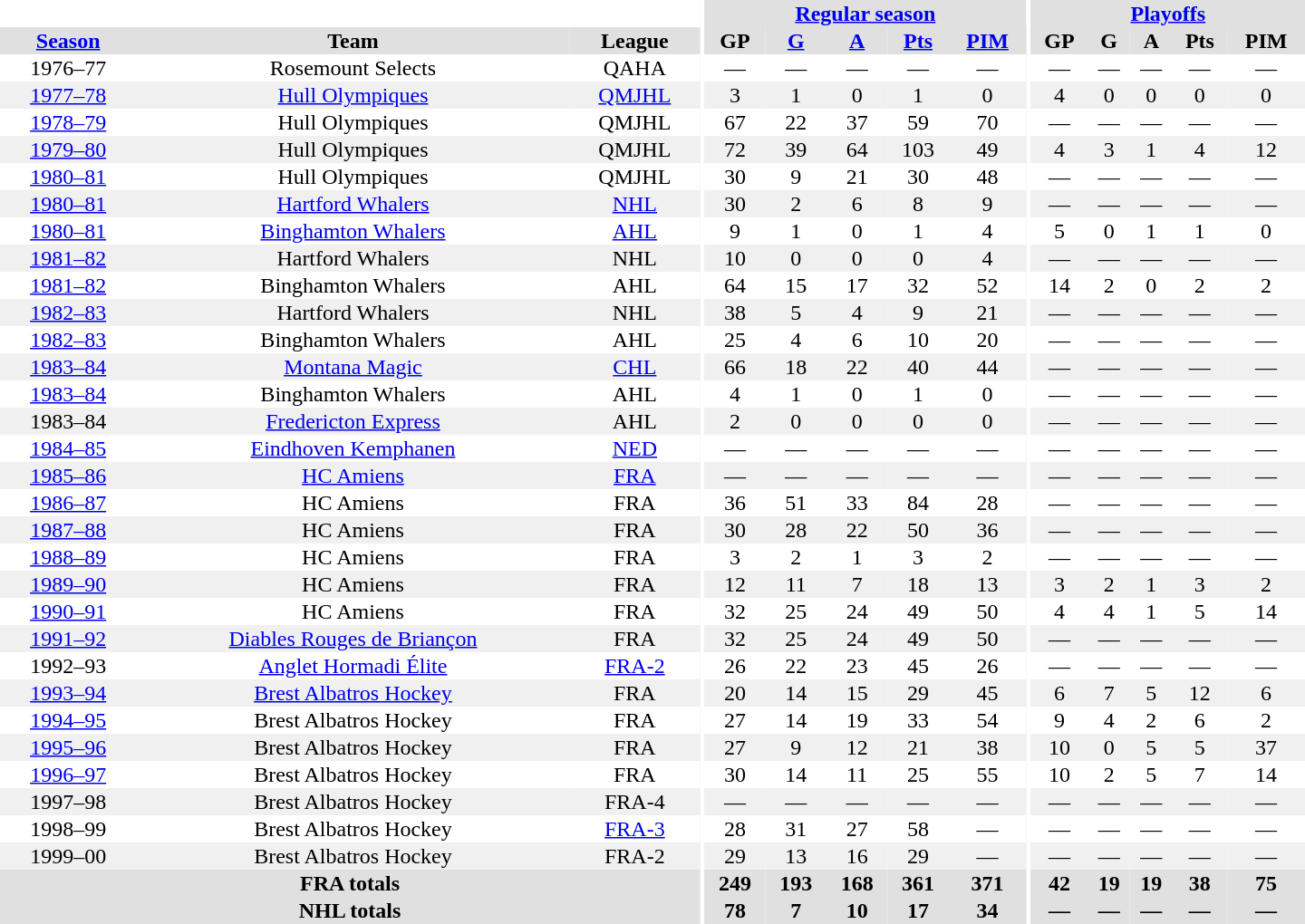<table border="0" cellpadding="1" cellspacing="0" style="text-align:center; width:60em">
<tr bgcolor="#e0e0e0">
<th colspan="3" bgcolor="#ffffff"></th>
<th rowspan="100" bgcolor="#ffffff"></th>
<th colspan="5"><a href='#'>Regular season</a></th>
<th rowspan="100" bgcolor="#ffffff"></th>
<th colspan="5"><a href='#'>Playoffs</a></th>
</tr>
<tr bgcolor="#e0e0e0">
<th><a href='#'>Season</a></th>
<th>Team</th>
<th>League</th>
<th>GP</th>
<th><a href='#'>G</a></th>
<th><a href='#'>A</a></th>
<th><a href='#'>Pts</a></th>
<th><a href='#'>PIM</a></th>
<th>GP</th>
<th>G</th>
<th>A</th>
<th>Pts</th>
<th>PIM</th>
</tr>
<tr>
<td>1976–77</td>
<td>Rosemount Selects</td>
<td>QAHA</td>
<td>—</td>
<td>—</td>
<td>—</td>
<td>—</td>
<td>—</td>
<td>—</td>
<td>—</td>
<td>—</td>
<td>—</td>
<td>—</td>
</tr>
<tr bgcolor="#f0f0f0">
<td><a href='#'>1977–78</a></td>
<td><a href='#'>Hull Olympiques</a></td>
<td><a href='#'>QMJHL</a></td>
<td>3</td>
<td>1</td>
<td>0</td>
<td>1</td>
<td>0</td>
<td>4</td>
<td>0</td>
<td>0</td>
<td>0</td>
<td>0</td>
</tr>
<tr>
<td><a href='#'>1978–79</a></td>
<td>Hull Olympiques</td>
<td>QMJHL</td>
<td>67</td>
<td>22</td>
<td>37</td>
<td>59</td>
<td>70</td>
<td>—</td>
<td>—</td>
<td>—</td>
<td>—</td>
<td>—</td>
</tr>
<tr bgcolor="#f0f0f0">
<td><a href='#'>1979–80</a></td>
<td>Hull Olympiques</td>
<td>QMJHL</td>
<td>72</td>
<td>39</td>
<td>64</td>
<td>103</td>
<td>49</td>
<td>4</td>
<td>3</td>
<td>1</td>
<td>4</td>
<td>12</td>
</tr>
<tr>
<td><a href='#'>1980–81</a></td>
<td>Hull Olympiques</td>
<td>QMJHL</td>
<td>30</td>
<td>9</td>
<td>21</td>
<td>30</td>
<td>48</td>
<td>—</td>
<td>—</td>
<td>—</td>
<td>—</td>
<td>—</td>
</tr>
<tr bgcolor="#f0f0f0">
<td><a href='#'>1980–81</a></td>
<td><a href='#'>Hartford Whalers</a></td>
<td><a href='#'>NHL</a></td>
<td>30</td>
<td>2</td>
<td>6</td>
<td>8</td>
<td>9</td>
<td>—</td>
<td>—</td>
<td>—</td>
<td>—</td>
<td>—</td>
</tr>
<tr>
<td><a href='#'>1980–81</a></td>
<td><a href='#'>Binghamton Whalers</a></td>
<td><a href='#'>AHL</a></td>
<td>9</td>
<td>1</td>
<td>0</td>
<td>1</td>
<td>4</td>
<td>5</td>
<td>0</td>
<td>1</td>
<td>1</td>
<td>0</td>
</tr>
<tr bgcolor="#f0f0f0">
<td><a href='#'>1981–82</a></td>
<td>Hartford Whalers</td>
<td>NHL</td>
<td>10</td>
<td>0</td>
<td>0</td>
<td>0</td>
<td>4</td>
<td>—</td>
<td>—</td>
<td>—</td>
<td>—</td>
<td>—</td>
</tr>
<tr>
<td><a href='#'>1981–82</a></td>
<td>Binghamton Whalers</td>
<td>AHL</td>
<td>64</td>
<td>15</td>
<td>17</td>
<td>32</td>
<td>52</td>
<td>14</td>
<td>2</td>
<td>0</td>
<td>2</td>
<td>2</td>
</tr>
<tr bgcolor="#f0f0f0">
<td><a href='#'>1982–83</a></td>
<td>Hartford Whalers</td>
<td>NHL</td>
<td>38</td>
<td>5</td>
<td>4</td>
<td>9</td>
<td>21</td>
<td>—</td>
<td>—</td>
<td>—</td>
<td>—</td>
<td>—</td>
</tr>
<tr>
<td><a href='#'>1982–83</a></td>
<td>Binghamton Whalers</td>
<td>AHL</td>
<td>25</td>
<td>4</td>
<td>6</td>
<td>10</td>
<td>20</td>
<td>—</td>
<td>—</td>
<td>—</td>
<td>—</td>
<td>—</td>
</tr>
<tr bgcolor="#f0f0f0">
<td><a href='#'>1983–84</a></td>
<td><a href='#'>Montana Magic</a></td>
<td><a href='#'>CHL</a></td>
<td>66</td>
<td>18</td>
<td>22</td>
<td>40</td>
<td>44</td>
<td>—</td>
<td>—</td>
<td>—</td>
<td>—</td>
<td>—</td>
</tr>
<tr>
<td><a href='#'>1983–84</a></td>
<td>Binghamton Whalers</td>
<td>AHL</td>
<td>4</td>
<td>1</td>
<td>0</td>
<td>1</td>
<td>0</td>
<td>—</td>
<td>—</td>
<td>—</td>
<td>—</td>
<td>—</td>
</tr>
<tr bgcolor="#f0f0f0">
<td>1983–84</td>
<td><a href='#'>Fredericton Express</a></td>
<td>AHL</td>
<td>2</td>
<td>0</td>
<td>0</td>
<td>0</td>
<td>0</td>
<td>—</td>
<td>—</td>
<td>—</td>
<td>—</td>
<td>—</td>
</tr>
<tr>
<td><a href='#'>1984–85</a></td>
<td><a href='#'>Eindhoven Kemphanen</a></td>
<td><a href='#'>NED</a></td>
<td>—</td>
<td>—</td>
<td>—</td>
<td>—</td>
<td>—</td>
<td>—</td>
<td>—</td>
<td>—</td>
<td>—</td>
<td>—</td>
</tr>
<tr bgcolor="#f0f0f0">
<td><a href='#'>1985–86</a></td>
<td><a href='#'>HC Amiens</a></td>
<td><a href='#'>FRA</a></td>
<td>—</td>
<td>—</td>
<td>—</td>
<td>—</td>
<td>—</td>
<td>—</td>
<td>—</td>
<td>—</td>
<td>—</td>
<td>—</td>
</tr>
<tr>
<td><a href='#'>1986–87</a></td>
<td>HC Amiens</td>
<td>FRA</td>
<td>36</td>
<td>51</td>
<td>33</td>
<td>84</td>
<td>28</td>
<td>—</td>
<td>—</td>
<td>—</td>
<td>—</td>
<td>—</td>
</tr>
<tr bgcolor="#f0f0f0">
<td><a href='#'>1987–88</a></td>
<td>HC Amiens</td>
<td>FRA</td>
<td>30</td>
<td>28</td>
<td>22</td>
<td>50</td>
<td>36</td>
<td>—</td>
<td>—</td>
<td>—</td>
<td>—</td>
<td>—</td>
</tr>
<tr>
<td><a href='#'>1988–89</a></td>
<td>HC Amiens</td>
<td>FRA</td>
<td>3</td>
<td>2</td>
<td>1</td>
<td>3</td>
<td>2</td>
<td>—</td>
<td>—</td>
<td>—</td>
<td>—</td>
<td>—</td>
</tr>
<tr bgcolor="#f0f0f0">
<td><a href='#'>1989–90</a></td>
<td>HC Amiens</td>
<td>FRA</td>
<td>12</td>
<td>11</td>
<td>7</td>
<td>18</td>
<td>13</td>
<td>3</td>
<td>2</td>
<td>1</td>
<td>3</td>
<td>2</td>
</tr>
<tr>
<td><a href='#'>1990–91</a></td>
<td>HC Amiens</td>
<td>FRA</td>
<td>32</td>
<td>25</td>
<td>24</td>
<td>49</td>
<td>50</td>
<td>4</td>
<td>4</td>
<td>1</td>
<td>5</td>
<td>14</td>
</tr>
<tr bgcolor="#f0f0f0">
<td><a href='#'>1991–92</a></td>
<td><a href='#'>Diables Rouges de Briançon</a></td>
<td>FRA</td>
<td>32</td>
<td>25</td>
<td>24</td>
<td>49</td>
<td>50</td>
<td>—</td>
<td>—</td>
<td>—</td>
<td>—</td>
<td>—</td>
</tr>
<tr>
<td>1992–93</td>
<td><a href='#'>Anglet Hormadi Élite</a></td>
<td><a href='#'>FRA-2</a></td>
<td>26</td>
<td>22</td>
<td>23</td>
<td>45</td>
<td>26</td>
<td>—</td>
<td>—</td>
<td>—</td>
<td>—</td>
<td>—</td>
</tr>
<tr bgcolor="#f0f0f0">
<td><a href='#'>1993–94</a></td>
<td><a href='#'>Brest Albatros Hockey</a></td>
<td>FRA</td>
<td>20</td>
<td>14</td>
<td>15</td>
<td>29</td>
<td>45</td>
<td>6</td>
<td>7</td>
<td>5</td>
<td>12</td>
<td>6</td>
</tr>
<tr>
<td><a href='#'>1994–95</a></td>
<td>Brest Albatros Hockey</td>
<td>FRA</td>
<td>27</td>
<td>14</td>
<td>19</td>
<td>33</td>
<td>54</td>
<td>9</td>
<td>4</td>
<td>2</td>
<td>6</td>
<td>2</td>
</tr>
<tr bgcolor="#f0f0f0">
<td><a href='#'>1995–96</a></td>
<td>Brest Albatros Hockey</td>
<td>FRA</td>
<td>27</td>
<td>9</td>
<td>12</td>
<td>21</td>
<td>38</td>
<td>10</td>
<td>0</td>
<td>5</td>
<td>5</td>
<td>37</td>
</tr>
<tr>
<td><a href='#'>1996–97</a></td>
<td>Brest Albatros Hockey</td>
<td>FRA</td>
<td>30</td>
<td>14</td>
<td>11</td>
<td>25</td>
<td>55</td>
<td>10</td>
<td>2</td>
<td>5</td>
<td>7</td>
<td>14</td>
</tr>
<tr bgcolor="#f0f0f0">
<td>1997–98</td>
<td>Brest Albatros Hockey</td>
<td>FRA-4</td>
<td>—</td>
<td>—</td>
<td>—</td>
<td>—</td>
<td>—</td>
<td>—</td>
<td>—</td>
<td>—</td>
<td>—</td>
<td>—</td>
</tr>
<tr>
<td>1998–99</td>
<td>Brest Albatros Hockey</td>
<td><a href='#'>FRA-3</a></td>
<td>28</td>
<td>31</td>
<td>27</td>
<td>58</td>
<td>—</td>
<td>—</td>
<td>—</td>
<td>—</td>
<td>—</td>
<td>—</td>
</tr>
<tr bgcolor="#f0f0f0">
<td>1999–00</td>
<td>Brest Albatros Hockey</td>
<td>FRA-2</td>
<td>29</td>
<td>13</td>
<td>16</td>
<td>29</td>
<td>—</td>
<td>—</td>
<td>—</td>
<td>—</td>
<td>—</td>
<td>—</td>
</tr>
<tr bgcolor="#e0e0e0">
<th colspan="3">FRA totals</th>
<th>249</th>
<th>193</th>
<th>168</th>
<th>361</th>
<th>371</th>
<th>42</th>
<th>19</th>
<th>19</th>
<th>38</th>
<th>75</th>
</tr>
<tr bgcolor="#e0e0e0">
<th colspan="3">NHL totals</th>
<th>78</th>
<th>7</th>
<th>10</th>
<th>17</th>
<th>34</th>
<th>—</th>
<th>—</th>
<th>—</th>
<th>—</th>
<th>—</th>
</tr>
</table>
